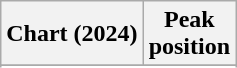<table class="wikitable sortable plainrowheaders" style="text-align:center">
<tr>
<th scope="col">Chart (2024)</th>
<th scope="col">Peak<br>position</th>
</tr>
<tr>
</tr>
<tr>
</tr>
</table>
